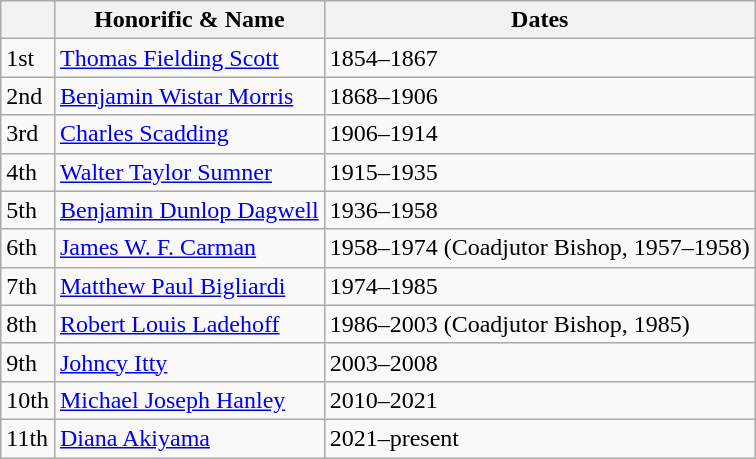<table class="wikitable">
<tr>
<th></th>
<th>Honorific & Name</th>
<th>Dates</th>
</tr>
<tr>
<td>1st</td>
<td><a href='#'>Thomas Fielding Scott</a></td>
<td>1854–1867</td>
</tr>
<tr>
<td>2nd</td>
<td><a href='#'>Benjamin Wistar Morris</a></td>
<td>1868–1906</td>
</tr>
<tr>
<td>3rd</td>
<td><a href='#'>Charles Scadding</a></td>
<td>1906–1914</td>
</tr>
<tr>
<td>4th</td>
<td><a href='#'>Walter Taylor Sumner</a></td>
<td>1915–1935</td>
</tr>
<tr>
<td>5th</td>
<td><a href='#'>Benjamin Dunlop Dagwell</a></td>
<td>1936–1958</td>
</tr>
<tr>
<td>6th</td>
<td><a href='#'>James W. F. Carman</a></td>
<td>1958–1974 (Coadjutor Bishop, 1957–1958)</td>
</tr>
<tr>
<td>7th</td>
<td><a href='#'>Matthew Paul Bigliardi</a></td>
<td>1974–1985</td>
</tr>
<tr>
<td>8th</td>
<td><a href='#'>Robert Louis Ladehoff</a></td>
<td>1986–2003 (Coadjutor Bishop, 1985)</td>
</tr>
<tr>
<td>9th</td>
<td><a href='#'>Johncy Itty</a></td>
<td>2003–2008</td>
</tr>
<tr>
<td>10th</td>
<td><a href='#'>Michael Joseph Hanley</a></td>
<td>2010–2021</td>
</tr>
<tr>
<td>11th</td>
<td><a href='#'>Diana Akiyama</a></td>
<td>2021–present</td>
</tr>
</table>
